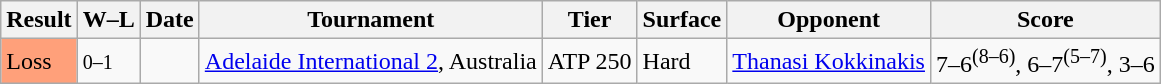<table class="wikitable">
<tr>
<th>Result</th>
<th class="unsortable">W–L</th>
<th>Date</th>
<th>Tournament</th>
<th>Tier</th>
<th>Surface</th>
<th>Opponent</th>
<th class="unsortable">Score</th>
</tr>
<tr>
<td bgcolor=ffa07a>Loss</td>
<td><small>0–1</small></td>
<td><a href='#'></a></td>
<td><a href='#'>Adelaide International 2</a>, Australia</td>
<td>ATP 250</td>
<td>Hard</td>
<td> <a href='#'>Thanasi Kokkinakis</a></td>
<td>7–6<sup>(8–6)</sup>, 6–7<sup>(5–7)</sup>, 3–6</td>
</tr>
</table>
